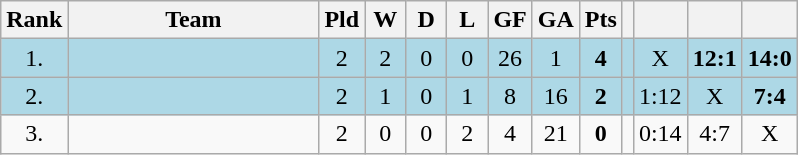<table class="wikitable">
<tr>
<th bgcolor="#efefef">Rank</th>
<th bgcolor="#efefef" width="160">Team</th>
<th bgcolor="#efefef" width="20">Pld</th>
<th bgcolor="#efefef" width="20">W</th>
<th bgcolor="#efefef" width="20">D</th>
<th bgcolor="#efefef" width="20">L</th>
<th bgcolor="#efefef" width="20">GF</th>
<th bgcolor="#efefef" width="20">GA</th>
<th bgcolor="#efefef" width="20">Pts</th>
<th bgcolor="#efefef"></th>
<th bgcolor="#efefef" width="25"></th>
<th bgcolor="#efefef" width="25"></th>
<th bgcolor="#efefef" width="25"></th>
</tr>
<tr align=center bgcolor=lightblue>
<td>1.</td>
<td align=left></td>
<td>2</td>
<td>2</td>
<td>0</td>
<td>0</td>
<td>26</td>
<td>1</td>
<td><strong>4</strong></td>
<td></td>
<td>X</td>
<td><strong>12:1</strong></td>
<td><strong>14:0</strong></td>
</tr>
<tr align=center bgcolor=lightblue>
<td>2.</td>
<td align=left></td>
<td>2</td>
<td>1</td>
<td>0</td>
<td>1</td>
<td>8</td>
<td>16</td>
<td><strong>2</strong></td>
<td></td>
<td>1:12</td>
<td>X</td>
<td><strong>7:4</strong></td>
</tr>
<tr align=center>
<td>3.</td>
<td align=left></td>
<td>2</td>
<td>0</td>
<td>0</td>
<td>2</td>
<td>4</td>
<td>21</td>
<td><strong>0</strong></td>
<td></td>
<td>0:14</td>
<td>4:7</td>
<td>X</td>
</tr>
</table>
